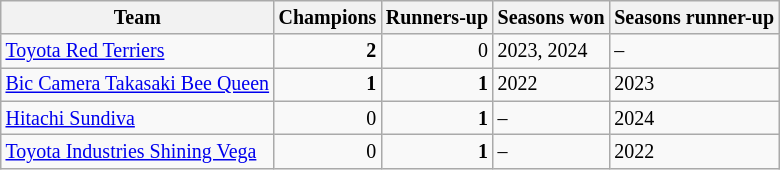<table class="sortable wikitable" style="font-size:smaller">
<tr>
<th>Team</th>
<th>Champions</th>
<th>Runners-up</th>
<th>Seasons won</th>
<th>Seasons runner-up</th>
</tr>
<tr>
<td><a href='#'>Toyota Red Terriers</a></td>
<td align="right"><strong>2</strong></td>
<td align="right">0</td>
<td>2023, 2024</td>
<td>–</td>
</tr>
<tr>
<td><a href='#'>Bic Camera Takasaki Bee Queen</a></td>
<td align="right"><strong>1</strong></td>
<td align="right"><strong>1</strong></td>
<td>2022</td>
<td>2023</td>
</tr>
<tr>
<td><a href='#'>Hitachi Sundiva</a></td>
<td align="right">0</td>
<td align="right"><strong>1</strong></td>
<td>–</td>
<td>2024</td>
</tr>
<tr>
<td><a href='#'>Toyota Industries Shining Vega</a></td>
<td align="right">0</td>
<td align="right"><strong>1</strong></td>
<td>–</td>
<td>2022</td>
</tr>
</table>
